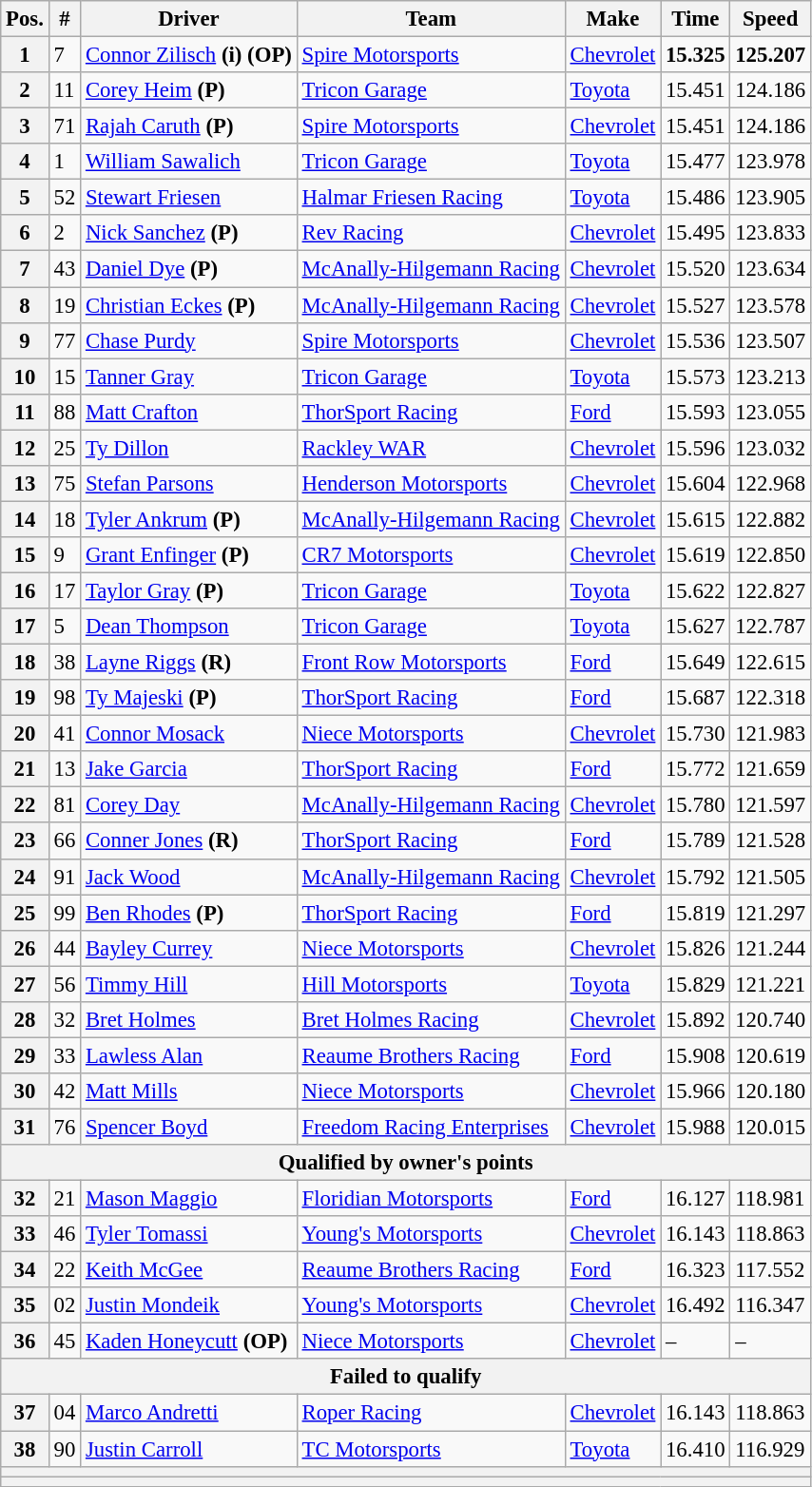<table class="wikitable" style="font-size:95%">
<tr>
<th>Pos.</th>
<th>#</th>
<th>Driver</th>
<th>Team</th>
<th>Make</th>
<th>Time</th>
<th>Speed</th>
</tr>
<tr>
<th>1</th>
<td>7</td>
<td><a href='#'>Connor Zilisch</a> <strong>(i)</strong> <strong>(OP)</strong></td>
<td><a href='#'>Spire Motorsports</a></td>
<td><a href='#'>Chevrolet</a></td>
<td><strong>15.325</strong></td>
<td><strong>125.207</strong></td>
</tr>
<tr>
<th>2</th>
<td>11</td>
<td><a href='#'>Corey Heim</a> <strong>(P)</strong></td>
<td><a href='#'>Tricon Garage</a></td>
<td><a href='#'>Toyota</a></td>
<td>15.451</td>
<td>124.186</td>
</tr>
<tr>
<th>3</th>
<td>71</td>
<td><a href='#'>Rajah Caruth</a> <strong>(P)</strong></td>
<td><a href='#'>Spire Motorsports</a></td>
<td><a href='#'>Chevrolet</a></td>
<td>15.451</td>
<td>124.186</td>
</tr>
<tr>
<th>4</th>
<td>1</td>
<td><a href='#'>William Sawalich</a></td>
<td><a href='#'>Tricon Garage</a></td>
<td><a href='#'>Toyota</a></td>
<td>15.477</td>
<td>123.978</td>
</tr>
<tr>
<th>5</th>
<td>52</td>
<td><a href='#'>Stewart Friesen</a></td>
<td><a href='#'>Halmar Friesen Racing</a></td>
<td><a href='#'>Toyota</a></td>
<td>15.486</td>
<td>123.905</td>
</tr>
<tr>
<th>6</th>
<td>2</td>
<td><a href='#'>Nick Sanchez</a> <strong>(P)</strong></td>
<td><a href='#'>Rev Racing</a></td>
<td><a href='#'>Chevrolet</a></td>
<td>15.495</td>
<td>123.833</td>
</tr>
<tr>
<th>7</th>
<td>43</td>
<td><a href='#'>Daniel Dye</a> <strong>(P)</strong></td>
<td><a href='#'>McAnally-Hilgemann Racing</a></td>
<td><a href='#'>Chevrolet</a></td>
<td>15.520</td>
<td>123.634</td>
</tr>
<tr>
<th>8</th>
<td>19</td>
<td><a href='#'>Christian Eckes</a> <strong>(P)</strong></td>
<td><a href='#'>McAnally-Hilgemann Racing</a></td>
<td><a href='#'>Chevrolet</a></td>
<td>15.527</td>
<td>123.578</td>
</tr>
<tr>
<th>9</th>
<td>77</td>
<td><a href='#'>Chase Purdy</a></td>
<td><a href='#'>Spire Motorsports</a></td>
<td><a href='#'>Chevrolet</a></td>
<td>15.536</td>
<td>123.507</td>
</tr>
<tr>
<th>10</th>
<td>15</td>
<td><a href='#'>Tanner Gray</a></td>
<td><a href='#'>Tricon Garage</a></td>
<td><a href='#'>Toyota</a></td>
<td>15.573</td>
<td>123.213</td>
</tr>
<tr>
<th>11</th>
<td>88</td>
<td><a href='#'>Matt Crafton</a></td>
<td><a href='#'>ThorSport Racing</a></td>
<td><a href='#'>Ford</a></td>
<td>15.593</td>
<td>123.055</td>
</tr>
<tr>
<th>12</th>
<td>25</td>
<td><a href='#'>Ty Dillon</a></td>
<td><a href='#'>Rackley WAR</a></td>
<td><a href='#'>Chevrolet</a></td>
<td>15.596</td>
<td>123.032</td>
</tr>
<tr>
<th>13</th>
<td>75</td>
<td><a href='#'>Stefan Parsons</a></td>
<td><a href='#'>Henderson Motorsports</a></td>
<td><a href='#'>Chevrolet</a></td>
<td>15.604</td>
<td>122.968</td>
</tr>
<tr>
<th>14</th>
<td>18</td>
<td><a href='#'>Tyler Ankrum</a> <strong>(P)</strong></td>
<td><a href='#'>McAnally-Hilgemann Racing</a></td>
<td><a href='#'>Chevrolet</a></td>
<td>15.615</td>
<td>122.882</td>
</tr>
<tr>
<th>15</th>
<td>9</td>
<td><a href='#'>Grant Enfinger</a> <strong>(P)</strong></td>
<td><a href='#'>CR7 Motorsports</a></td>
<td><a href='#'>Chevrolet</a></td>
<td>15.619</td>
<td>122.850</td>
</tr>
<tr>
<th>16</th>
<td>17</td>
<td><a href='#'>Taylor Gray</a> <strong>(P)</strong></td>
<td><a href='#'>Tricon Garage</a></td>
<td><a href='#'>Toyota</a></td>
<td>15.622</td>
<td>122.827</td>
</tr>
<tr>
<th>17</th>
<td>5</td>
<td><a href='#'>Dean Thompson</a></td>
<td><a href='#'>Tricon Garage</a></td>
<td><a href='#'>Toyota</a></td>
<td>15.627</td>
<td>122.787</td>
</tr>
<tr>
<th>18</th>
<td>38</td>
<td><a href='#'>Layne Riggs</a> <strong>(R)</strong></td>
<td><a href='#'>Front Row Motorsports</a></td>
<td><a href='#'>Ford</a></td>
<td>15.649</td>
<td>122.615</td>
</tr>
<tr>
<th>19</th>
<td>98</td>
<td><a href='#'>Ty Majeski</a> <strong>(P)</strong></td>
<td><a href='#'>ThorSport Racing</a></td>
<td><a href='#'>Ford</a></td>
<td>15.687</td>
<td>122.318</td>
</tr>
<tr>
<th>20</th>
<td>41</td>
<td><a href='#'>Connor Mosack</a></td>
<td><a href='#'>Niece Motorsports</a></td>
<td><a href='#'>Chevrolet</a></td>
<td>15.730</td>
<td>121.983</td>
</tr>
<tr>
<th>21</th>
<td>13</td>
<td><a href='#'>Jake Garcia</a></td>
<td><a href='#'>ThorSport Racing</a></td>
<td><a href='#'>Ford</a></td>
<td>15.772</td>
<td>121.659</td>
</tr>
<tr>
<th>22</th>
<td>81</td>
<td><a href='#'>Corey Day</a></td>
<td><a href='#'>McAnally-Hilgemann Racing</a></td>
<td><a href='#'>Chevrolet</a></td>
<td>15.780</td>
<td>121.597</td>
</tr>
<tr>
<th>23</th>
<td>66</td>
<td><a href='#'>Conner Jones</a> <strong>(R)</strong></td>
<td><a href='#'>ThorSport Racing</a></td>
<td><a href='#'>Ford</a></td>
<td>15.789</td>
<td>121.528</td>
</tr>
<tr>
<th>24</th>
<td>91</td>
<td><a href='#'>Jack Wood</a></td>
<td><a href='#'>McAnally-Hilgemann Racing</a></td>
<td><a href='#'>Chevrolet</a></td>
<td>15.792</td>
<td>121.505</td>
</tr>
<tr>
<th>25</th>
<td>99</td>
<td><a href='#'>Ben Rhodes</a> <strong>(P)</strong></td>
<td><a href='#'>ThorSport Racing</a></td>
<td><a href='#'>Ford</a></td>
<td>15.819</td>
<td>121.297</td>
</tr>
<tr>
<th>26</th>
<td>44</td>
<td><a href='#'>Bayley Currey</a></td>
<td><a href='#'>Niece Motorsports</a></td>
<td><a href='#'>Chevrolet</a></td>
<td>15.826</td>
<td>121.244</td>
</tr>
<tr>
<th>27</th>
<td>56</td>
<td><a href='#'>Timmy Hill</a></td>
<td><a href='#'>Hill Motorsports</a></td>
<td><a href='#'>Toyota</a></td>
<td>15.829</td>
<td>121.221</td>
</tr>
<tr>
<th>28</th>
<td>32</td>
<td><a href='#'>Bret Holmes</a></td>
<td><a href='#'>Bret Holmes Racing</a></td>
<td><a href='#'>Chevrolet</a></td>
<td>15.892</td>
<td>120.740</td>
</tr>
<tr>
<th>29</th>
<td>33</td>
<td><a href='#'>Lawless Alan</a></td>
<td><a href='#'>Reaume Brothers Racing</a></td>
<td><a href='#'>Ford</a></td>
<td>15.908</td>
<td>120.619</td>
</tr>
<tr>
<th>30</th>
<td>42</td>
<td><a href='#'>Matt Mills</a></td>
<td><a href='#'>Niece Motorsports</a></td>
<td><a href='#'>Chevrolet</a></td>
<td>15.966</td>
<td>120.180</td>
</tr>
<tr>
<th>31</th>
<td>76</td>
<td><a href='#'>Spencer Boyd</a></td>
<td><a href='#'>Freedom Racing Enterprises</a></td>
<td><a href='#'>Chevrolet</a></td>
<td>15.988</td>
<td>120.015</td>
</tr>
<tr>
<th colspan="7">Qualified by owner's points</th>
</tr>
<tr>
<th>32</th>
<td>21</td>
<td><a href='#'>Mason Maggio</a></td>
<td><a href='#'>Floridian Motorsports</a></td>
<td><a href='#'>Ford</a></td>
<td>16.127</td>
<td>118.981</td>
</tr>
<tr>
<th>33</th>
<td>46</td>
<td><a href='#'>Tyler Tomassi</a></td>
<td><a href='#'>Young's Motorsports</a></td>
<td><a href='#'>Chevrolet</a></td>
<td>16.143</td>
<td>118.863</td>
</tr>
<tr>
<th>34</th>
<td>22</td>
<td><a href='#'>Keith McGee</a></td>
<td><a href='#'>Reaume Brothers Racing</a></td>
<td><a href='#'>Ford</a></td>
<td>16.323</td>
<td>117.552</td>
</tr>
<tr>
<th>35</th>
<td>02</td>
<td><a href='#'>Justin Mondeik</a></td>
<td><a href='#'>Young's Motorsports</a></td>
<td><a href='#'>Chevrolet</a></td>
<td>16.492</td>
<td>116.347</td>
</tr>
<tr>
<th>36</th>
<td>45</td>
<td><a href='#'>Kaden Honeycutt</a> <strong>(OP)</strong></td>
<td><a href='#'>Niece Motorsports</a></td>
<td><a href='#'>Chevrolet</a></td>
<td>–</td>
<td>–</td>
</tr>
<tr>
<th colspan="7">Failed to qualify</th>
</tr>
<tr>
<th>37</th>
<td>04</td>
<td><a href='#'>Marco Andretti</a></td>
<td><a href='#'>Roper Racing</a></td>
<td><a href='#'>Chevrolet</a></td>
<td>16.143</td>
<td>118.863</td>
</tr>
<tr>
<th>38</th>
<td>90</td>
<td><a href='#'>Justin Carroll</a></td>
<td><a href='#'>TC Motorsports</a></td>
<td><a href='#'>Toyota</a></td>
<td>16.410</td>
<td>116.929</td>
</tr>
<tr>
<th colspan="7"></th>
</tr>
<tr>
<th colspan="7"></th>
</tr>
</table>
